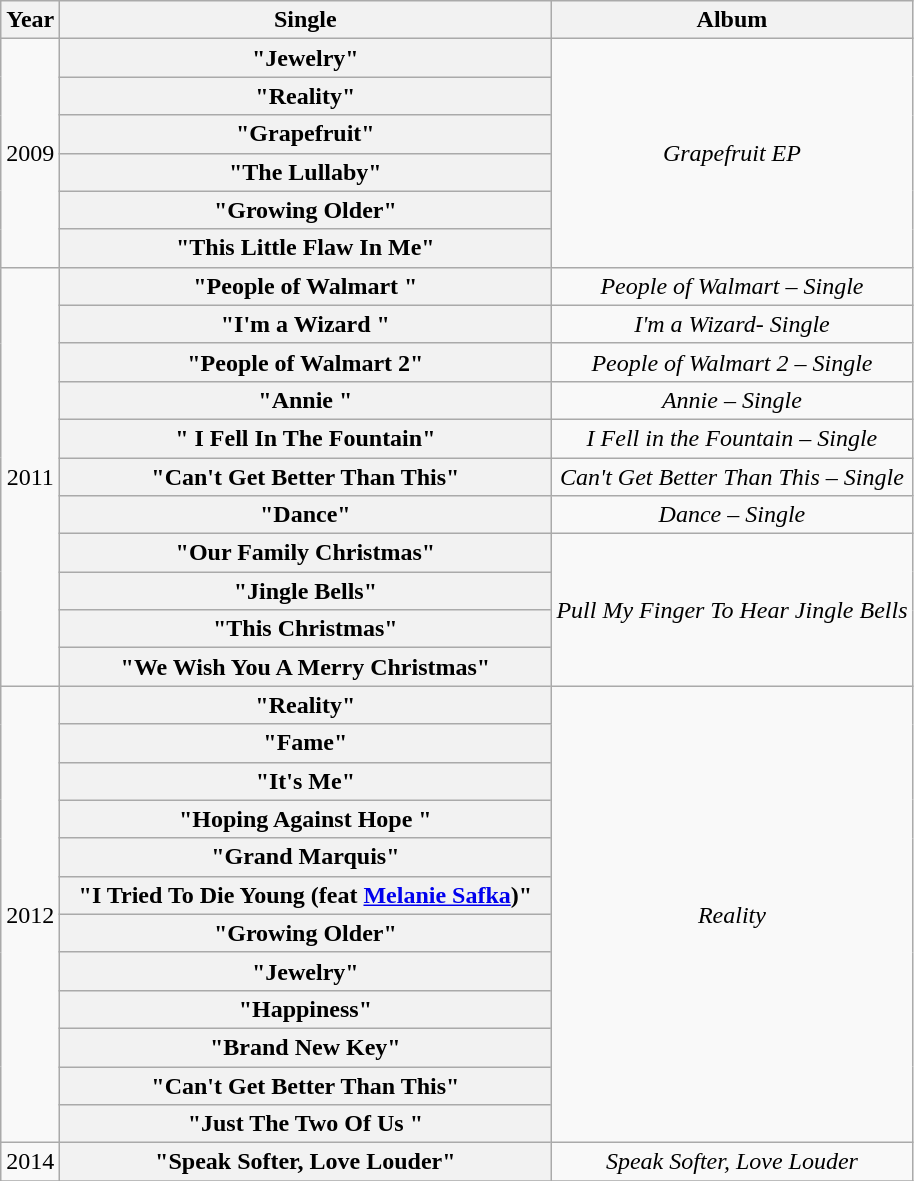<table class="wikitable plainrowheaders" style="text-align:center;">
<tr>
<th>Year</th>
<th style="width:20em;">Single</th>
<th>Album</th>
</tr>
<tr>
<td rowspan="6">2009</td>
<th scope="row">"Jewelry"</th>
<td rowspan="6"><em>Grapefruit EP</em></td>
</tr>
<tr>
<th scope="row">"Reality"</th>
</tr>
<tr>
<th scope="row">"Grapefruit"</th>
</tr>
<tr>
<th scope="row">"The Lullaby"</th>
</tr>
<tr>
<th scope="row">"Growing Older"</th>
</tr>
<tr>
<th scope="row">"This Little Flaw In Me"</th>
</tr>
<tr>
<td rowspan="11">2011</td>
<th scope="row">"People of Walmart "</th>
<td rowspan="1"><em>People of Walmart – Single</em></td>
</tr>
<tr>
<th scope="row">"I'm a Wizard "</th>
<td rowspan="1"><em>I'm a Wizard- Single</em></td>
</tr>
<tr>
<th scope="row">"People of Walmart 2"</th>
<td rowspan="1"><em>People of Walmart 2 – Single</em></td>
</tr>
<tr>
<th scope="row">"Annie "</th>
<td rowspan="1"><em>Annie – Single</em></td>
</tr>
<tr>
<th scope="row">" I Fell In The Fountain"</th>
<td rowspan="1"><em>I Fell in the Fountain – Single</em></td>
</tr>
<tr>
<th scope="row">"Can't Get Better Than This"</th>
<td rowspan="1"><em>Can't Get Better Than This – Single</em></td>
</tr>
<tr>
<th scope="row">"Dance"</th>
<td rowspan="1"><em>Dance – Single</em></td>
</tr>
<tr>
<th scope="row">"Our Family Christmas"</th>
<td rowspan="4"><em>Pull My Finger To Hear Jingle Bells</em></td>
</tr>
<tr>
<th scope="row">"Jingle Bells"</th>
</tr>
<tr>
<th scope="row">"This Christmas"</th>
</tr>
<tr>
<th scope="row">"We Wish You A Merry Christmas"</th>
</tr>
<tr>
<td rowspan="12">2012</td>
<th scope="row">"Reality"</th>
<td rowspan="12"><em>Reality</em></td>
</tr>
<tr>
<th scope="row">"Fame"</th>
</tr>
<tr>
<th scope="row">"It's Me"</th>
</tr>
<tr>
<th scope="row">"Hoping Against Hope "</th>
</tr>
<tr>
<th scope="row">"Grand Marquis"</th>
</tr>
<tr>
<th scope="row">"I Tried To Die Young (feat <a href='#'>Melanie Safka</a>)"</th>
</tr>
<tr>
<th scope="row">"Growing Older"</th>
</tr>
<tr>
<th scope="row">"Jewelry"</th>
</tr>
<tr>
<th scope="row">"Happiness"</th>
</tr>
<tr>
<th scope="row">"Brand New Key"</th>
</tr>
<tr>
<th scope="row">"Can't Get Better Than This"</th>
</tr>
<tr>
<th scope="row">"Just The Two Of Us "</th>
</tr>
<tr>
<td rowspan="1">2014</td>
<th scope="row">"Speak Softer, Love Louder"</th>
<td rowspan="1"><em>Speak Softer, Love Louder</em></td>
</tr>
<tr>
</tr>
</table>
